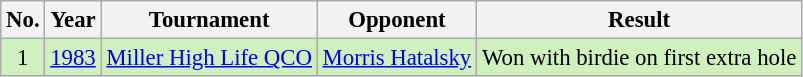<table class="wikitable" style="font-size:95%;">
<tr>
<th>No.</th>
<th>Year</th>
<th>Tournament</th>
<th>Opponent</th>
<th>Result</th>
</tr>
<tr style="background:#D0F0C0;">
<td align=center>1</td>
<td><a href='#'>1983</a></td>
<td><a href='#'>Miller High Life QCO</a></td>
<td> <a href='#'>Morris Hatalsky</a></td>
<td>Won with birdie on first extra hole</td>
</tr>
</table>
